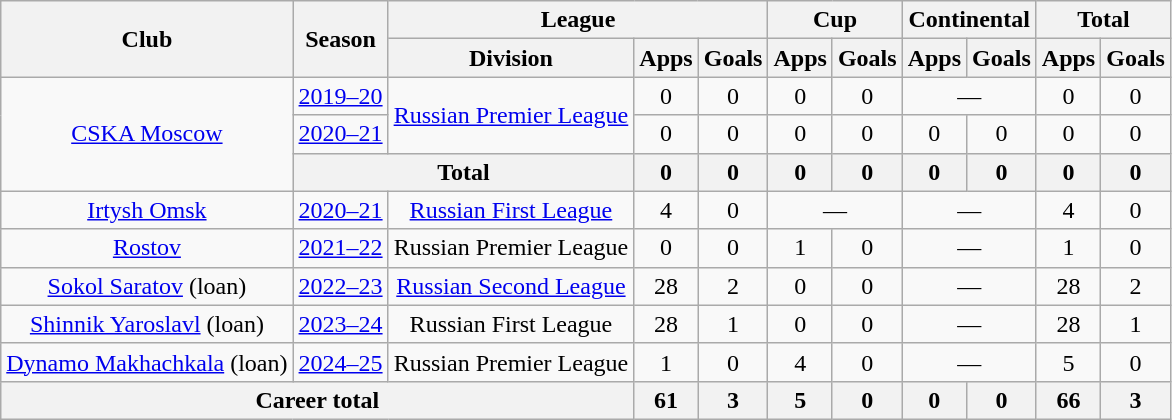<table class="wikitable" style="text-align: center;">
<tr>
<th rowspan="2">Club</th>
<th rowspan="2">Season</th>
<th colspan="3">League</th>
<th colspan="2">Cup</th>
<th colspan="2">Continental</th>
<th colspan="2">Total</th>
</tr>
<tr>
<th>Division</th>
<th>Apps</th>
<th>Goals</th>
<th>Apps</th>
<th>Goals</th>
<th>Apps</th>
<th>Goals</th>
<th>Apps</th>
<th>Goals</th>
</tr>
<tr>
<td rowspan="3"><a href='#'>CSKA Moscow</a></td>
<td><a href='#'>2019–20</a></td>
<td rowspan="2"><a href='#'>Russian Premier League</a></td>
<td>0</td>
<td>0</td>
<td>0</td>
<td>0</td>
<td colspan="2">—</td>
<td>0</td>
<td>0</td>
</tr>
<tr>
<td><a href='#'>2020–21</a></td>
<td>0</td>
<td>0</td>
<td>0</td>
<td>0</td>
<td>0</td>
<td>0</td>
<td>0</td>
<td>0</td>
</tr>
<tr>
<th colspan=2>Total</th>
<th>0</th>
<th>0</th>
<th>0</th>
<th>0</th>
<th>0</th>
<th>0</th>
<th>0</th>
<th>0</th>
</tr>
<tr>
<td><a href='#'>Irtysh Omsk</a></td>
<td><a href='#'>2020–21</a></td>
<td><a href='#'>Russian First League</a></td>
<td>4</td>
<td>0</td>
<td colspan="2">—</td>
<td colspan="2">—</td>
<td>4</td>
<td>0</td>
</tr>
<tr>
<td><a href='#'>Rostov</a></td>
<td><a href='#'>2021–22</a></td>
<td>Russian Premier League</td>
<td>0</td>
<td>0</td>
<td>1</td>
<td>0</td>
<td colspan="2">—</td>
<td>1</td>
<td>0</td>
</tr>
<tr>
<td><a href='#'>Sokol Saratov</a> (loan)</td>
<td><a href='#'>2022–23</a></td>
<td><a href='#'>Russian Second League</a></td>
<td>28</td>
<td>2</td>
<td>0</td>
<td>0</td>
<td colspan="2">—</td>
<td>28</td>
<td>2</td>
</tr>
<tr>
<td><a href='#'>Shinnik Yaroslavl</a> (loan)</td>
<td><a href='#'>2023–24</a></td>
<td>Russian First League</td>
<td>28</td>
<td>1</td>
<td>0</td>
<td>0</td>
<td colspan="2">—</td>
<td>28</td>
<td>1</td>
</tr>
<tr>
<td><a href='#'>Dynamo Makhachkala</a> (loan)</td>
<td><a href='#'>2024–25</a></td>
<td>Russian Premier League</td>
<td>1</td>
<td>0</td>
<td>4</td>
<td>0</td>
<td colspan="2">—</td>
<td>5</td>
<td>0</td>
</tr>
<tr>
<th colspan=3>Career total</th>
<th>61</th>
<th>3</th>
<th>5</th>
<th>0</th>
<th>0</th>
<th>0</th>
<th>66</th>
<th>3</th>
</tr>
</table>
